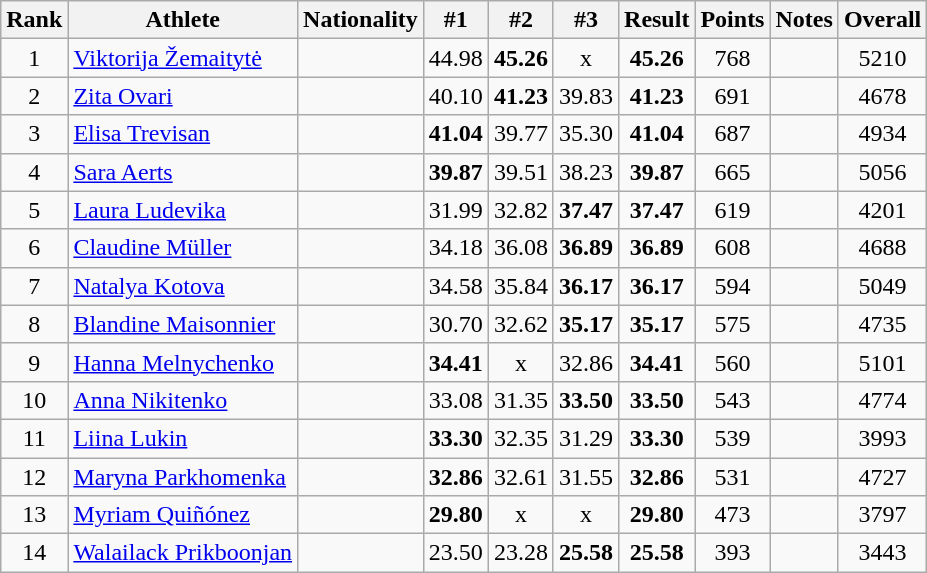<table class="wikitable sortable" style="text-align:center">
<tr>
<th>Rank</th>
<th>Athlete</th>
<th>Nationality</th>
<th>#1</th>
<th>#2</th>
<th>#3</th>
<th>Result</th>
<th>Points</th>
<th>Notes</th>
<th>Overall</th>
</tr>
<tr>
<td>1</td>
<td align=left><a href='#'>Viktorija Žemaitytė</a></td>
<td align=left></td>
<td>44.98</td>
<td><strong>45.26</strong></td>
<td>x</td>
<td><strong>45.26</strong></td>
<td>768</td>
<td></td>
<td>5210</td>
</tr>
<tr>
<td>2</td>
<td align=left><a href='#'>Zita Ovari</a></td>
<td align=left></td>
<td>40.10</td>
<td><strong>41.23</strong></td>
<td>39.83</td>
<td><strong>41.23</strong></td>
<td>691</td>
<td></td>
<td>4678</td>
</tr>
<tr>
<td>3</td>
<td align=left><a href='#'>Elisa Trevisan</a></td>
<td align=left></td>
<td><strong>41.04</strong></td>
<td>39.77</td>
<td>35.30</td>
<td><strong>41.04</strong></td>
<td>687</td>
<td></td>
<td>4934</td>
</tr>
<tr>
<td>4</td>
<td align=left><a href='#'>Sara Aerts</a></td>
<td align=left></td>
<td><strong>39.87</strong></td>
<td>39.51</td>
<td>38.23</td>
<td><strong>39.87</strong></td>
<td>665</td>
<td></td>
<td>5056</td>
</tr>
<tr>
<td>5</td>
<td align=left><a href='#'>Laura Ludevika</a></td>
<td align=left></td>
<td>31.99</td>
<td>32.82</td>
<td><strong>37.47</strong></td>
<td><strong>37.47</strong></td>
<td>619</td>
<td></td>
<td>4201</td>
</tr>
<tr>
<td>6</td>
<td align=left><a href='#'>Claudine Müller</a></td>
<td align=left></td>
<td>34.18</td>
<td>36.08</td>
<td><strong>36.89</strong></td>
<td><strong>36.89</strong></td>
<td>608</td>
<td></td>
<td>4688</td>
</tr>
<tr>
<td>7</td>
<td align=left><a href='#'>Natalya Kotova</a></td>
<td align=left></td>
<td>34.58</td>
<td>35.84</td>
<td><strong>36.17</strong></td>
<td><strong>36.17</strong></td>
<td>594</td>
<td></td>
<td>5049</td>
</tr>
<tr>
<td>8</td>
<td align=left><a href='#'>Blandine Maisonnier</a></td>
<td align=left></td>
<td>30.70</td>
<td>32.62</td>
<td><strong>35.17</strong></td>
<td><strong>35.17</strong></td>
<td>575</td>
<td></td>
<td>4735</td>
</tr>
<tr>
<td>9</td>
<td align=left><a href='#'>Hanna Melnychenko</a></td>
<td align=left></td>
<td><strong>34.41</strong></td>
<td>x</td>
<td>32.86</td>
<td><strong>34.41</strong></td>
<td>560</td>
<td></td>
<td>5101</td>
</tr>
<tr>
<td>10</td>
<td align=left><a href='#'>Anna Nikitenko</a></td>
<td align=left></td>
<td>33.08</td>
<td>31.35</td>
<td><strong>33.50</strong></td>
<td><strong>33.50</strong></td>
<td>543</td>
<td></td>
<td>4774</td>
</tr>
<tr>
<td>11</td>
<td align=left><a href='#'>Liina Lukin</a></td>
<td align=left></td>
<td><strong>33.30</strong></td>
<td>32.35</td>
<td>31.29</td>
<td><strong>33.30</strong></td>
<td>539</td>
<td></td>
<td>3993</td>
</tr>
<tr>
<td>12</td>
<td align=left><a href='#'>Maryna Parkhomenka</a></td>
<td align=left></td>
<td><strong>32.86</strong></td>
<td>32.61</td>
<td>31.55</td>
<td><strong>32.86</strong></td>
<td>531</td>
<td></td>
<td>4727</td>
</tr>
<tr>
<td>13</td>
<td align=left><a href='#'>Myriam Quiñónez</a></td>
<td align=left></td>
<td><strong>29.80</strong></td>
<td>x</td>
<td>x</td>
<td><strong>29.80</strong></td>
<td>473</td>
<td></td>
<td>3797</td>
</tr>
<tr>
<td>14</td>
<td align=left><a href='#'>Walailack Prikboonjan</a></td>
<td align=left></td>
<td>23.50</td>
<td>23.28</td>
<td><strong>25.58</strong></td>
<td><strong>25.58</strong></td>
<td>393</td>
<td></td>
<td>3443</td>
</tr>
</table>
